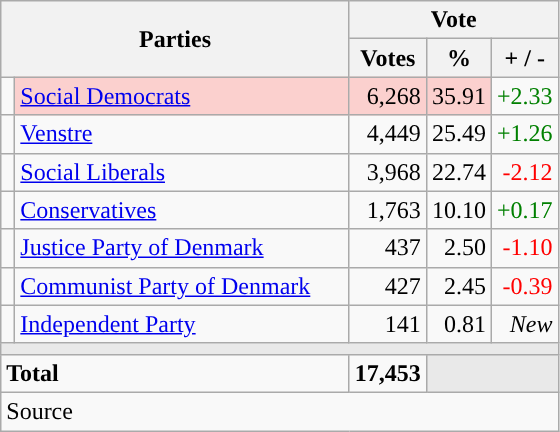<table class="wikitable" style="text-align:right;">
<tr>
<th style="text-align:centre;" rowspan="2" colspan="2" width="225">Parties</th>
<th colspan="3">Vote</th>
</tr>
<tr>
<th width="15">Votes</th>
<th width="15">%</th>
<th width="15">+ / -</th>
</tr>
<tr>
<td width="2" style="color:inherit;background:"></td>
<td bgcolor=#fbd0ce  align="left"><a href='#'>Social Democrats</a></td>
<td bgcolor=#fbd0ce>6,268</td>
<td bgcolor=#fbd0ce>35.91</td>
<td style=color:green;>+2.33</td>
</tr>
<tr>
<td width="2" style="color:inherit;background:"></td>
<td align="left"><a href='#'>Venstre</a></td>
<td>4,449</td>
<td>25.49</td>
<td style=color:green;>+1.26</td>
</tr>
<tr>
<td width="2" style="color:inherit;background:"></td>
<td align="left"><a href='#'>Social Liberals</a></td>
<td>3,968</td>
<td>22.74</td>
<td style=color:red;>-2.12</td>
</tr>
<tr>
<td width="2" style="color:inherit;background:"></td>
<td align="left"><a href='#'>Conservatives</a></td>
<td>1,763</td>
<td>10.10</td>
<td style=color:green;>+0.17</td>
</tr>
<tr>
<td width="2" style="color:inherit;background:"></td>
<td align="left"><a href='#'>Justice Party of Denmark</a></td>
<td>437</td>
<td>2.50</td>
<td style=color:red;>-1.10</td>
</tr>
<tr>
<td width="2" style="color:inherit;background:"></td>
<td align="left"><a href='#'>Communist Party of Denmark</a></td>
<td>427</td>
<td>2.45</td>
<td style=color:red;>-0.39</td>
</tr>
<tr>
<td width="2" style="color:inherit;background:"></td>
<td align="left"><a href='#'>Independent Party</a></td>
<td>141</td>
<td>0.81</td>
<td><em>New</em></td>
</tr>
<tr>
<td colspan="7" bgcolor="#E9E9E9"></td>
</tr>
<tr>
<td align="left" colspan="2"><strong>Total</strong></td>
<td><strong>17,453</strong></td>
<td bgcolor="#E9E9E9" colspan="2"></td>
</tr>
<tr>
<td align="left" colspan="6">Source</td>
</tr>
</table>
